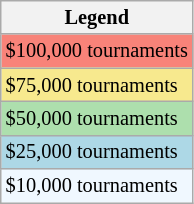<table class=wikitable style="font-size:85%">
<tr>
<th>Legend</th>
</tr>
<tr style="background:#f88379;">
<td>$100,000 tournaments</td>
</tr>
<tr style="background:#f7e98e;">
<td>$75,000 tournaments</td>
</tr>
<tr style="background:#addfad;">
<td>$50,000 tournaments</td>
</tr>
<tr style="background:lightblue;">
<td>$25,000 tournaments</td>
</tr>
<tr style="background:#f0f8ff;">
<td>$10,000 tournaments</td>
</tr>
</table>
